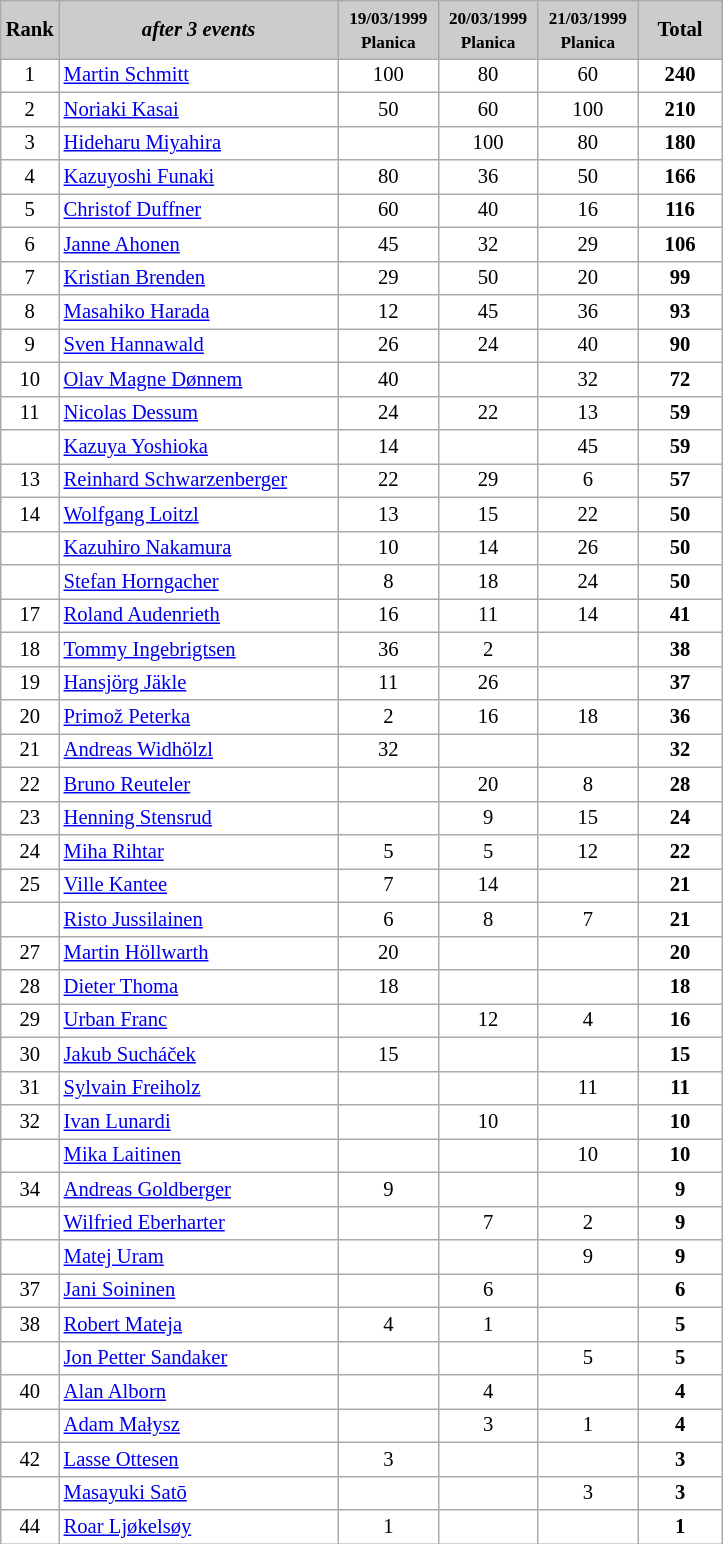<table class="wikitable plainrowheaders" style="background:#fff; font-size:86%; line-height:16px; border:gray solid 1px; border-collapse:collapse;">
<tr style="background:#ccc; text-align:center;">
<th scope="col" style="background:#ccc;" width=10px;">Rank</th>
<th scope="col" style="background:#ccc;" width=180px;"><em>after 3 events</em></th>
<th scope="col" style="background:#ccc;" width=60px;"><small>19/03/1999<br>Planica</small></th>
<th scope="col" style="background:#ccc;" width=60px;"><small>20/03/1999<br>Planica</small></th>
<th scope="col" style="background:#ccc;" width=60px;"><small>21/03/1999<br>Planica</small></th>
<th scope="col" style="background:#ccc;" width=50px;">Total</th>
</tr>
<tr align="center">
<td>1</td>
<td align="left"> <a href='#'>Martin Schmitt</a></td>
<td>100</td>
<td>80</td>
<td>60</td>
<td><strong>240</strong></td>
</tr>
<tr align="center">
<td>2</td>
<td align="left"> <a href='#'>Noriaki Kasai</a></td>
<td>50</td>
<td>60</td>
<td>100</td>
<td><strong>210</strong></td>
</tr>
<tr align="center">
<td>3</td>
<td align="left"> <a href='#'>Hideharu Miyahira</a></td>
<td></td>
<td>100</td>
<td>80</td>
<td><strong>180</strong></td>
</tr>
<tr align="center">
<td>4</td>
<td align="left"> <a href='#'>Kazuyoshi Funaki</a></td>
<td>80</td>
<td>36</td>
<td>50</td>
<td><strong>166</strong></td>
</tr>
<tr align="center">
<td>5</td>
<td align="left"> <a href='#'>Christof Duffner</a></td>
<td>60</td>
<td>40</td>
<td>16</td>
<td><strong>116</strong></td>
</tr>
<tr align="center">
<td>6</td>
<td align="left"> <a href='#'>Janne Ahonen</a></td>
<td>45</td>
<td>32</td>
<td>29</td>
<td><strong>106</strong></td>
</tr>
<tr align="center">
<td>7</td>
<td align="left"> <a href='#'>Kristian Brenden</a></td>
<td>29</td>
<td>50</td>
<td>20</td>
<td><strong>99</strong></td>
</tr>
<tr align="center">
<td>8</td>
<td align="left"> <a href='#'>Masahiko Harada</a></td>
<td>12</td>
<td>45</td>
<td>36</td>
<td><strong>93</strong></td>
</tr>
<tr align="center">
<td>9</td>
<td align="left"> <a href='#'>Sven Hannawald</a></td>
<td>26</td>
<td>24</td>
<td>40</td>
<td><strong>90</strong></td>
</tr>
<tr align="center">
<td>10</td>
<td align="left"> <a href='#'>Olav Magne Dønnem</a></td>
<td>40</td>
<td></td>
<td>32</td>
<td><strong>72</strong></td>
</tr>
<tr align="center">
<td>11</td>
<td align="left"> <a href='#'>Nicolas Dessum</a></td>
<td>24</td>
<td>22</td>
<td>13</td>
<td><strong>59</strong></td>
</tr>
<tr align="center">
<td></td>
<td align="left"> <a href='#'>Kazuya Yoshioka</a></td>
<td>14</td>
<td></td>
<td>45</td>
<td><strong>59</strong></td>
</tr>
<tr align="center">
<td>13</td>
<td align="left"> <a href='#'>Reinhard Schwarzenberger</a></td>
<td>22</td>
<td>29</td>
<td>6</td>
<td><strong>57</strong></td>
</tr>
<tr align="center">
<td>14</td>
<td align="left"> <a href='#'>Wolfgang Loitzl</a></td>
<td>13</td>
<td>15</td>
<td>22</td>
<td><strong>50</strong></td>
</tr>
<tr align="center">
<td></td>
<td align="left"> <a href='#'>Kazuhiro Nakamura</a></td>
<td>10</td>
<td>14</td>
<td>26</td>
<td><strong>50</strong></td>
</tr>
<tr align="center">
<td></td>
<td align="left"> <a href='#'>Stefan Horngacher</a></td>
<td>8</td>
<td>18</td>
<td>24</td>
<td><strong>50</strong></td>
</tr>
<tr align="center">
<td>17</td>
<td align="left"> <a href='#'>Roland Audenrieth</a></td>
<td>16</td>
<td>11</td>
<td>14</td>
<td><strong>41</strong></td>
</tr>
<tr align="center">
<td>18</td>
<td align="left"> <a href='#'>Tommy Ingebrigtsen</a></td>
<td>36</td>
<td>2</td>
<td></td>
<td><strong>38</strong></td>
</tr>
<tr align="center">
<td>19</td>
<td align="left"> <a href='#'>Hansjörg Jäkle</a></td>
<td>11</td>
<td>26</td>
<td></td>
<td><strong>37</strong></td>
</tr>
<tr align="center">
<td>20</td>
<td align="left"> <a href='#'>Primož Peterka</a></td>
<td>2</td>
<td>16</td>
<td>18</td>
<td><strong>36</strong></td>
</tr>
<tr align="center">
<td>21</td>
<td align="left"> <a href='#'>Andreas Widhölzl</a></td>
<td>32</td>
<td></td>
<td></td>
<td><strong>32</strong></td>
</tr>
<tr align="center">
<td>22</td>
<td align="left"> <a href='#'>Bruno Reuteler</a></td>
<td></td>
<td>20</td>
<td>8</td>
<td><strong>28</strong></td>
</tr>
<tr align="center">
<td>23</td>
<td align="left"> <a href='#'>Henning Stensrud</a></td>
<td></td>
<td>9</td>
<td>15</td>
<td><strong>24</strong></td>
</tr>
<tr align="center">
<td>24</td>
<td align="left"> <a href='#'>Miha Rihtar</a></td>
<td>5</td>
<td>5</td>
<td>12</td>
<td><strong>22</strong></td>
</tr>
<tr align="center">
<td>25</td>
<td align="left"> <a href='#'>Ville Kantee</a></td>
<td>7</td>
<td>14</td>
<td></td>
<td><strong>21</strong></td>
</tr>
<tr align="center">
<td></td>
<td align="left"> <a href='#'>Risto Jussilainen</a></td>
<td>6</td>
<td>8</td>
<td>7</td>
<td><strong>21</strong></td>
</tr>
<tr align="center">
<td>27</td>
<td align="left"> <a href='#'>Martin Höllwarth</a></td>
<td>20</td>
<td></td>
<td></td>
<td><strong>20</strong></td>
</tr>
<tr align="center">
<td>28</td>
<td align="left"> <a href='#'>Dieter Thoma</a></td>
<td>18</td>
<td></td>
<td></td>
<td><strong>18</strong></td>
</tr>
<tr align="center">
<td>29</td>
<td align="left"> <a href='#'>Urban Franc</a></td>
<td></td>
<td>12</td>
<td>4</td>
<td><strong>16</strong></td>
</tr>
<tr align="center">
<td>30</td>
<td align="left"> <a href='#'>Jakub Sucháček</a></td>
<td>15</td>
<td></td>
<td></td>
<td><strong>15</strong></td>
</tr>
<tr align="center">
<td>31</td>
<td align="left"> <a href='#'>Sylvain Freiholz</a></td>
<td></td>
<td></td>
<td>11</td>
<td><strong>11</strong></td>
</tr>
<tr align="center">
<td>32</td>
<td align="left"> <a href='#'>Ivan Lunardi</a></td>
<td></td>
<td>10</td>
<td></td>
<td><strong>10</strong></td>
</tr>
<tr align="center">
<td></td>
<td align="left"> <a href='#'>Mika Laitinen</a></td>
<td></td>
<td></td>
<td>10</td>
<td><strong>10</strong></td>
</tr>
<tr align="center">
<td>34</td>
<td align="left"> <a href='#'>Andreas Goldberger</a></td>
<td>9</td>
<td></td>
<td></td>
<td><strong>9</strong></td>
</tr>
<tr align="center">
<td></td>
<td align="left"> <a href='#'>Wilfried Eberharter</a></td>
<td></td>
<td>7</td>
<td>2</td>
<td><strong>9</strong></td>
</tr>
<tr align="center">
<td></td>
<td align="left"> <a href='#'>Matej Uram</a></td>
<td></td>
<td></td>
<td>9</td>
<td><strong>9</strong></td>
</tr>
<tr align="center">
<td>37</td>
<td align="left"> <a href='#'>Jani Soininen</a></td>
<td></td>
<td>6</td>
<td></td>
<td><strong>6</strong></td>
</tr>
<tr align="center">
<td>38</td>
<td align="left"> <a href='#'>Robert Mateja</a></td>
<td>4</td>
<td>1</td>
<td></td>
<td><strong>5</strong></td>
</tr>
<tr align="center">
<td></td>
<td align="left"> <a href='#'>Jon Petter Sandaker</a></td>
<td></td>
<td></td>
<td>5</td>
<td><strong>5</strong></td>
</tr>
<tr align="center">
<td>40</td>
<td align="left"> <a href='#'>Alan Alborn</a></td>
<td></td>
<td>4</td>
<td></td>
<td><strong>4</strong></td>
</tr>
<tr align="center">
<td></td>
<td align="left"> <a href='#'>Adam Małysz</a></td>
<td></td>
<td>3</td>
<td>1</td>
<td><strong>4</strong></td>
</tr>
<tr align="center">
<td>42</td>
<td align="left"> <a href='#'>Lasse Ottesen</a></td>
<td>3</td>
<td></td>
<td></td>
<td><strong>3</strong></td>
</tr>
<tr align="center">
<td></td>
<td align="left"> <a href='#'>Masayuki Satō</a></td>
<td></td>
<td></td>
<td>3</td>
<td><strong>3</strong></td>
</tr>
<tr align="center">
<td>44</td>
<td align="left"> <a href='#'>Roar Ljøkelsøy</a></td>
<td>1</td>
<td></td>
<td></td>
<td><strong>1</strong></td>
</tr>
</table>
